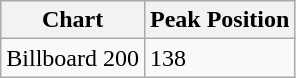<table class="wikitable">
<tr>
<th>Chart</th>
<th>Peak Position</th>
</tr>
<tr>
<td align="left" valign="top">Billboard 200</td>
<td align="left" valign="top">138</td>
</tr>
</table>
